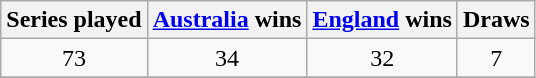<table class=wikitable style="text-align:center">
<tr>
<th scope="col">Series played</th>
<th scope="col"> <a href='#'>Australia</a> wins</th>
<th scope="col"> <a href='#'>England</a> wins</th>
<th scope="col">Draws</th>
</tr>
<tr>
<td>73</td>
<td>34</td>
<td>32</td>
<td>7</td>
</tr>
<tr>
</tr>
</table>
